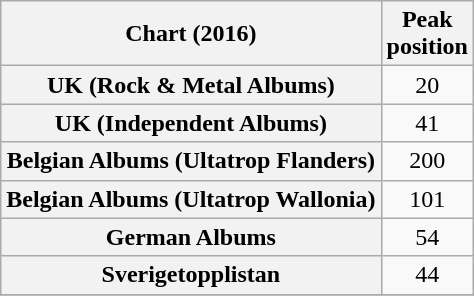<table class="wikitable plainrowheaders sortable" style="text-align:center;" border="1">
<tr>
<th scope="col">Chart (2016)</th>
<th scope="col">Peak<br>position</th>
</tr>
<tr>
<th scope="row">UK (Rock & Metal Albums)</th>
<td>20</td>
</tr>
<tr>
<th scope="row">UK (Independent Albums)</th>
<td>41</td>
</tr>
<tr>
<th scope="row">Belgian Albums (Ultatrop Flanders)</th>
<td>200</td>
</tr>
<tr>
<th scope="row">Belgian Albums (Ultatrop Wallonia)</th>
<td>101</td>
</tr>
<tr>
<th scope="row">German Albums</th>
<td>54</td>
</tr>
<tr>
<th scope="row">Sverigetopplistan</th>
<td>44</td>
</tr>
<tr>
</tr>
</table>
